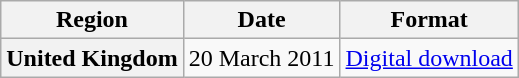<table class="wikitable plainrowheaders">
<tr>
<th scope="col">Region</th>
<th scope="col">Date</th>
<th scope="col">Format</th>
</tr>
<tr>
<th scope="row">United Kingdom</th>
<td>20 March 2011</td>
<td><a href='#'>Digital download</a></td>
</tr>
</table>
